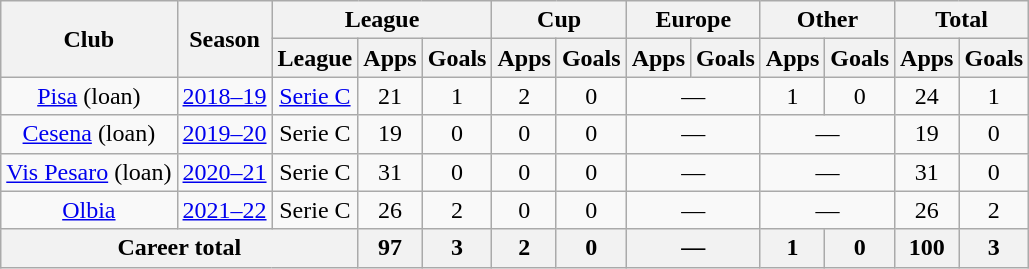<table class="wikitable" style="text-align: center;">
<tr>
<th rowspan="2">Club</th>
<th rowspan="2">Season</th>
<th colspan="3">League</th>
<th colspan="2">Cup</th>
<th colspan="2">Europe</th>
<th colspan="2">Other</th>
<th colspan="2">Total</th>
</tr>
<tr>
<th>League</th>
<th>Apps</th>
<th>Goals</th>
<th>Apps</th>
<th>Goals</th>
<th>Apps</th>
<th>Goals</th>
<th>Apps</th>
<th>Goals</th>
<th>Apps</th>
<th>Goals</th>
</tr>
<tr>
<td><a href='#'>Pisa</a> (loan)</td>
<td><a href='#'>2018–19</a></td>
<td><a href='#'>Serie C</a></td>
<td>21</td>
<td>1</td>
<td>2</td>
<td>0</td>
<td colspan="2">—</td>
<td>1</td>
<td>0</td>
<td>24</td>
<td>1</td>
</tr>
<tr>
<td><a href='#'>Cesena</a> (loan)</td>
<td><a href='#'>2019–20</a></td>
<td>Serie C</td>
<td>19</td>
<td>0</td>
<td>0</td>
<td>0</td>
<td colspan="2">—</td>
<td colspan="2">—</td>
<td>19</td>
<td>0</td>
</tr>
<tr>
<td><a href='#'>Vis Pesaro</a> (loan)</td>
<td><a href='#'>2020–21</a></td>
<td>Serie C</td>
<td>31</td>
<td>0</td>
<td>0</td>
<td>0</td>
<td colspan="2">—</td>
<td colspan="2">—</td>
<td>31</td>
<td>0</td>
</tr>
<tr>
<td><a href='#'>Olbia</a></td>
<td><a href='#'>2021–22</a></td>
<td>Serie C</td>
<td>26</td>
<td>2</td>
<td>0</td>
<td>0</td>
<td colspan="2">—</td>
<td colspan="2">—</td>
<td>26</td>
<td>2</td>
</tr>
<tr>
<th colspan="3">Career total</th>
<th>97</th>
<th>3</th>
<th>2</th>
<th>0</th>
<th colspan="2">—</th>
<th>1</th>
<th>0</th>
<th>100</th>
<th>3</th>
</tr>
</table>
